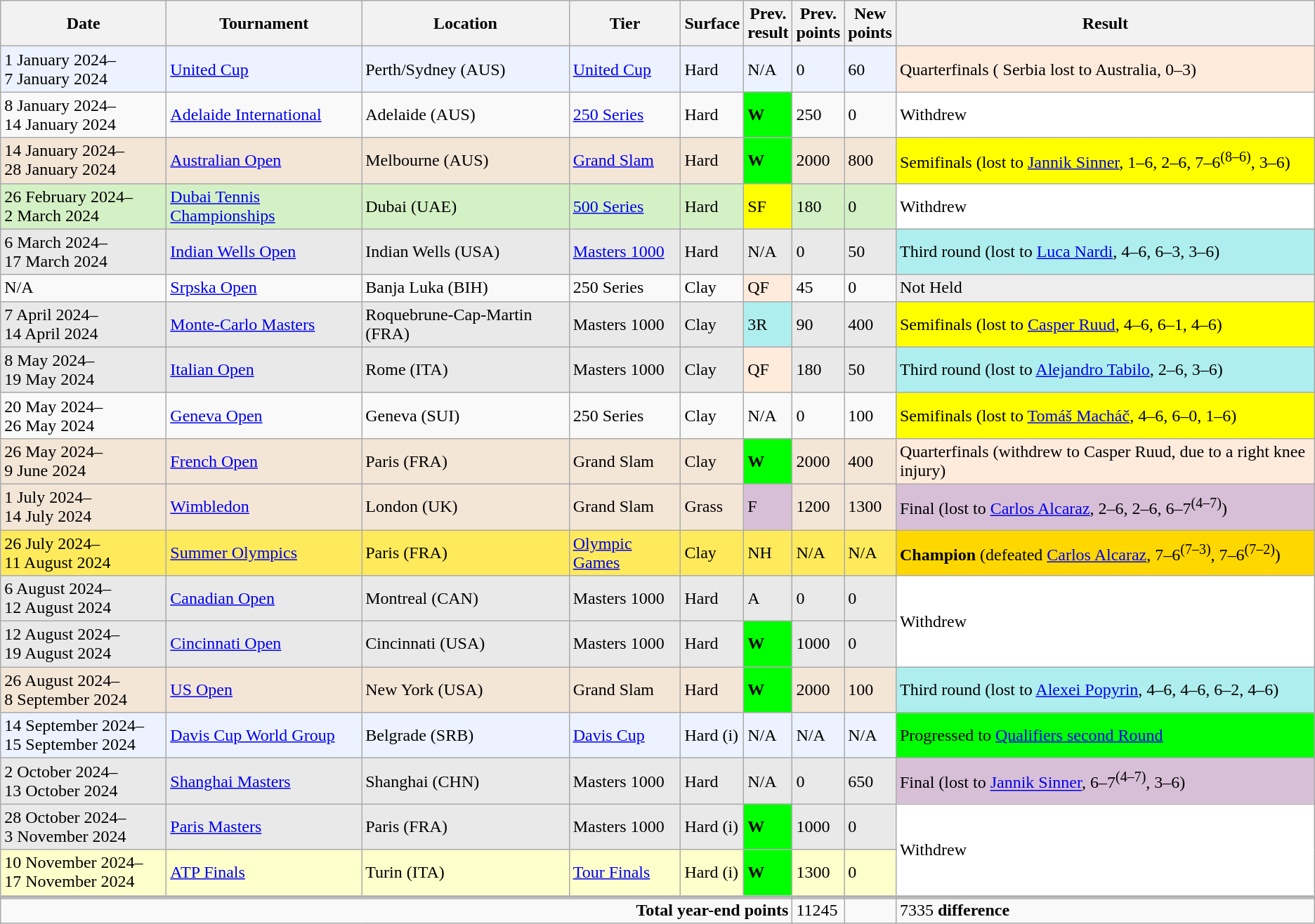<table class="wikitable" style="text-align:left">
<tr>
<th style="width:150px">Date</th>
<th>Tournament</th>
<th>Location</th>
<th>Tier</th>
<th>Surface</th>
<th>Prev.<br>result</th>
<th>Prev.<br>points</th>
<th>New<br>points</th>
<th>Result</th>
</tr>
<tr style="background:#ecf2ff;">
<td>1 January 2024–<br>7 January 2024</td>
<td><a href='#'>United Cup</a></td>
<td>Perth/Sydney (AUS)</td>
<td><a href='#'>United Cup</a></td>
<td>Hard</td>
<td>N/A</td>
<td>0</td>
<td>60</td>
<td style="background:#ffebdc;">Quarterfinals ( Serbia lost to  Australia, 0–3)</td>
</tr>
<tr>
<td>8 January 2024–<br>14 January 2024</td>
<td><a href='#'>Adelaide International</a></td>
<td>Adelaide (AUS)</td>
<td><a href='#'>250 Series</a></td>
<td>Hard</td>
<td bgcolor=lime><strong>W</strong></td>
<td>250</td>
<td>0</td>
<td style="background:white;">Withdrew</td>
</tr>
<tr style="background:#F3E6D7;">
<td>14 January 2024–<br>28 January 2024</td>
<td><a href='#'>Australian Open</a></td>
<td>Melbourne (AUS)</td>
<td><a href='#'>Grand Slam</a></td>
<td>Hard</td>
<td bgcolor=lime><strong>W</strong></td>
<td>2000</td>
<td>800</td>
<td style="background:yellow;">Semifinals (lost to <a href='#'>Jannik Sinner</a>, 1–6, 2–6, 7–6<sup>(8–6)</sup>, 3–6)</td>
</tr>
<tr style="background:#D4F1C5;">
<td>26 February 2024–<br>2 March 2024</td>
<td><a href='#'>Dubai Tennis Championships</a></td>
<td>Dubai (UAE)</td>
<td><a href='#'>500 Series</a></td>
<td>Hard</td>
<td bgcolor=yellow>SF</td>
<td>180</td>
<td>0</td>
<td style="background:white;">Withdrew</td>
</tr>
<tr style="background:#E9E9E9;">
<td>6 March 2024–<br>17 March 2024</td>
<td><a href='#'>Indian Wells Open</a></td>
<td>Indian Wells (USA)</td>
<td><a href='#'>Masters 1000</a></td>
<td>Hard</td>
<td>N/A</td>
<td>0</td>
<td>50</td>
<td style="background:#afeeee;">Third round (lost to <a href='#'>Luca Nardi</a>, 4–6, 6–3, 3–6)</td>
</tr>
<tr>
<td>N/A</td>
<td><a href='#'>Srpska Open</a></td>
<td>Banja Luka (BIH)</td>
<td>250 Series</td>
<td>Clay</td>
<td style="background:#ffebdc;">QF</td>
<td>45</td>
<td>0</td>
<td style="background:#ededed;">Not Held</td>
</tr>
<tr style="background:#E9E9E9;">
<td>7 April 2024–<br>14 April 2024</td>
<td><a href='#'>Monte-Carlo Masters</a></td>
<td>Roquebrune-Cap-Martin (FRA)</td>
<td>Masters 1000</td>
<td>Clay</td>
<td bgcolor=afeeee>3R</td>
<td>90</td>
<td>400</td>
<td style="background:yellow;">Semifinals (lost to <a href='#'>Casper Ruud</a>, 4–6, 6–1, 4–6)</td>
</tr>
<tr style="background:#e9e9e9;">
<td>8 May 2024–<br>19 May 2024</td>
<td><a href='#'>Italian Open</a></td>
<td>Rome (ITA)</td>
<td>Masters 1000</td>
<td>Clay</td>
<td style="background:#ffebdc;">QF</td>
<td>180</td>
<td>50</td>
<td style="background:#afeeee;">Third round (lost to <a href='#'>Alejandro Tabilo</a>, 2–6, 3–6)</td>
</tr>
<tr>
<td>20 May 2024–<br>26 May 2024</td>
<td><a href='#'>Geneva Open</a></td>
<td>Geneva (SUI)</td>
<td>250 Series</td>
<td>Clay</td>
<td>N/A</td>
<td>0</td>
<td>100</td>
<td style="background:yellow;">Semifinals (lost to <a href='#'>Tomáš Macháč</a>, 4–6, 6–0, 1–6)</td>
</tr>
<tr style="background:#F3E6D7;">
<td>26 May 2024–<br>9 June 2024</td>
<td><a href='#'>French Open</a></td>
<td>Paris (FRA)</td>
<td>Grand Slam</td>
<td>Clay</td>
<td style="background:lime;"><strong>W</strong></td>
<td>2000</td>
<td>400</td>
<td style="background:#ffebdc;">Quarterfinals (withdrew to Casper Ruud, due to a right knee injury)</td>
</tr>
<tr style="background:#F3E6D7;">
<td>1 July 2024–<br>14 July 2024</td>
<td><a href='#'>Wimbledon</a></td>
<td>London (UK)</td>
<td>Grand Slam</td>
<td>Grass</td>
<td style="background:thistle;">F</td>
<td>1200</td>
<td>1300</td>
<td style="background:thistle;">Final (lost to <a href='#'>Carlos Alcaraz</a>, 2–6, 2–6, 6–7<sup>(4–7)</sup>)</td>
</tr>
<tr style="background:#ffea5c;">
<td>26 July 2024–<br>11 August 2024</td>
<td><a href='#'>Summer Olympics</a></td>
<td>Paris (FRA)</td>
<td><a href='#'>Olympic Games</a></td>
<td>Clay</td>
<td>NH</td>
<td>N/A</td>
<td>N/A</td>
<td style="background:gold;"><strong>Champion</strong> (defeated <a href='#'>Carlos Alcaraz</a>, 7–6<sup>(7–3)</sup>, 7–6<sup>(7–2)</sup>)</td>
</tr>
<tr style="background:#e9e9e9;">
<td>6 August 2024–<br>12 August 2024</td>
<td><a href='#'>Canadian Open</a></td>
<td>Montreal (CAN)</td>
<td>Masters 1000</td>
<td>Hard</td>
<td>A</td>
<td>0</td>
<td>0</td>
<td style="background:white;"rowspan=2>Withdrew</td>
</tr>
<tr style="background:#e9e9e9;">
<td>12 August 2024–<br>19 August 2024</td>
<td><a href='#'>Cincinnati Open</a></td>
<td>Cincinnati (USA)</td>
<td>Masters 1000</td>
<td>Hard</td>
<td style="background:lime;"><strong>W</strong></td>
<td>1000</td>
<td>0</td>
</tr>
<tr style="background:#F3E6D7;">
<td>26 August 2024–<br>8 September 2024</td>
<td><a href='#'>US Open</a></td>
<td>New York (USA)</td>
<td>Grand Slam</td>
<td>Hard</td>
<td style="background:lime;"><strong>W</strong></td>
<td>2000</td>
<td>100</td>
<td style="background:#afeeee;">Third round (lost to <a href='#'>Alexei Popyrin</a>, 4–6, 4–6, 6–2, 4–6)</td>
</tr>
<tr style="background:#ECF2FF;">
<td>14 September 2024–<br>15 September 2024</td>
<td><a href='#'>Davis Cup World Group</a></td>
<td>Belgrade (SRB)</td>
<td><a href='#'>Davis Cup</a></td>
<td>Hard (i)</td>
<td>N/A</td>
<td>N/A</td>
<td>N/A</td>
<td style="background:lime;">Progressed to <a href='#'>Qualifiers second Round</a></td>
</tr>
<tr style="background:#E9E9E9;">
<td>2 October 2024–<br>13 October 2024</td>
<td><a href='#'>Shanghai Masters</a></td>
<td>Shanghai (CHN)</td>
<td>Masters 1000</td>
<td>Hard</td>
<td>N/A</td>
<td>0</td>
<td>650</td>
<td style="background:thistle;">Final (lost to <a href='#'>Jannik Sinner</a>, 6–7<sup>(4–7)</sup>, 3–6)</td>
</tr>
<tr style="background:#e9e9e9;">
<td>28 October 2024–<br>3 November 2024</td>
<td><a href='#'>Paris Masters</a></td>
<td>Paris (FRA)</td>
<td>Masters 1000</td>
<td>Hard (i)</td>
<td style="background:lime;"><strong>W</strong></td>
<td>1000</td>
<td>0</td>
<td style="background:white;"rowspan=2>Withdrew</td>
</tr>
<tr style="background:#ffc;">
<td>10 November 2024–<br>17 November 2024</td>
<td><a href='#'>ATP Finals</a></td>
<td>Turin (ITA)</td>
<td><a href='#'>Tour Finals</a></td>
<td>Hard (i)</td>
<td style="background:lime;"><strong>W</strong></td>
<td>1300</td>
<td>0</td>
</tr>
<tr style="border-top:4px solid silver;">
</tr>
<tr>
<td colspan=6 align=right><strong>Total year-end points</strong></td>
<td>11245</td>
<td></td>
<td> 7335 <strong>difference</strong></td>
</tr>
</table>
